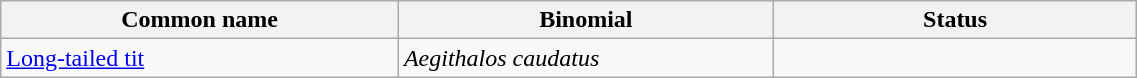<table width=60% class="wikitable">
<tr>
<th width=35%>Common name</th>
<th width=33%>Binomial</th>
<th width=32%>Status</th>
</tr>
<tr>
<td><a href='#'>Long-tailed tit</a></td>
<td><em>Aegithalos caudatus</em></td>
<td></td>
</tr>
</table>
